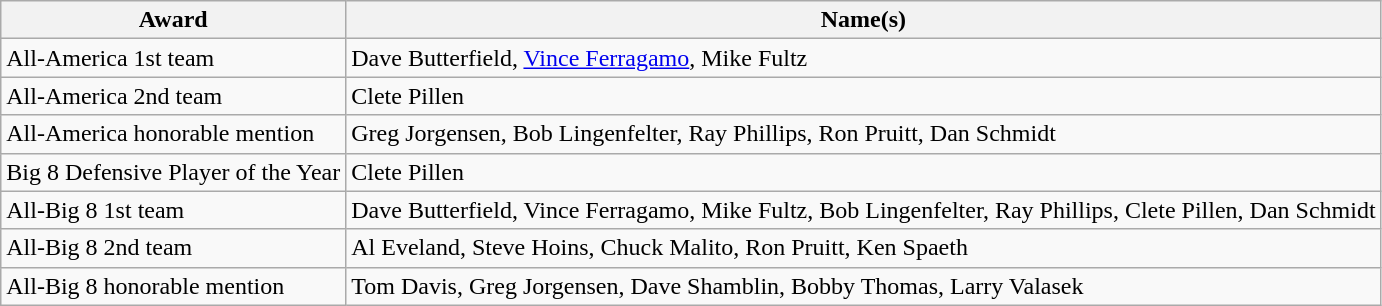<table class="wikitable">
<tr>
<th>Award</th>
<th>Name(s)</th>
</tr>
<tr>
<td>All-America 1st team</td>
<td>Dave Butterfield, <a href='#'>Vince Ferragamo</a>, Mike Fultz</td>
</tr>
<tr>
<td>All-America 2nd team</td>
<td>Clete Pillen</td>
</tr>
<tr>
<td>All-America honorable mention</td>
<td>Greg Jorgensen, Bob Lingenfelter, Ray Phillips, Ron Pruitt, Dan Schmidt</td>
</tr>
<tr>
<td>Big 8 Defensive Player of the Year</td>
<td>Clete Pillen</td>
</tr>
<tr>
<td>All-Big 8 1st team</td>
<td>Dave Butterfield, Vince Ferragamo, Mike Fultz, Bob Lingenfelter, Ray Phillips, Clete Pillen, Dan Schmidt</td>
</tr>
<tr>
<td>All-Big 8 2nd team</td>
<td>Al Eveland, Steve Hoins, Chuck Malito, Ron Pruitt, Ken Spaeth</td>
</tr>
<tr>
<td>All-Big 8 honorable mention</td>
<td>Tom Davis, Greg Jorgensen, Dave Shamblin, Bobby Thomas, Larry Valasek</td>
</tr>
</table>
